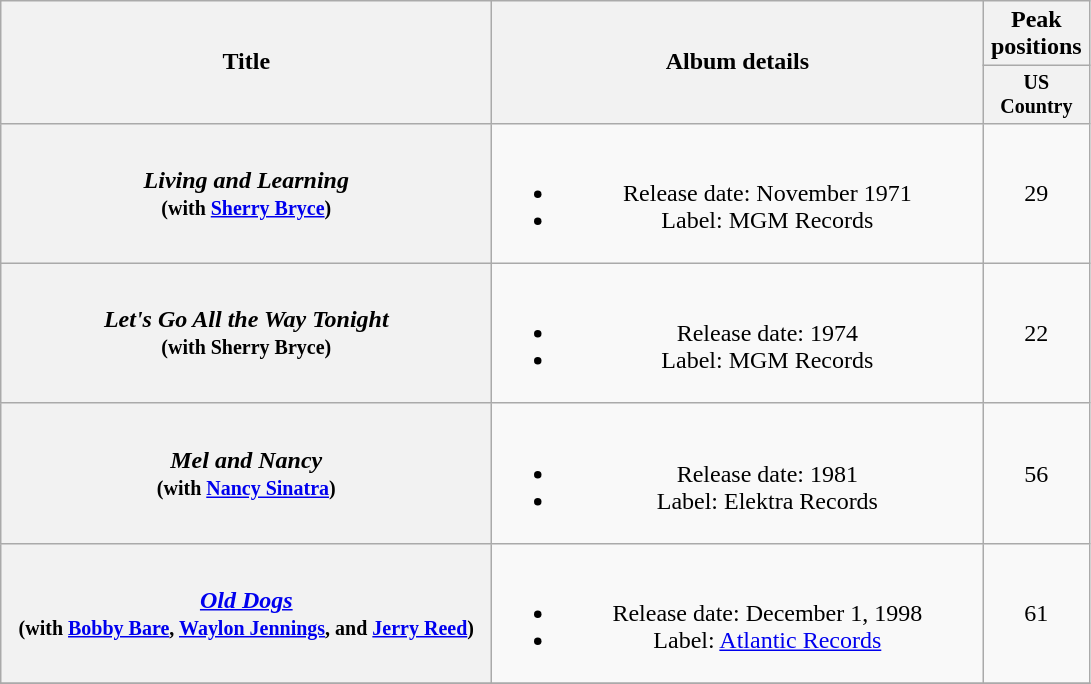<table class="wikitable plainrowheaders" style="text-align:center;">
<tr>
<th rowspan="2" style="width:20em;">Title</th>
<th rowspan="2" style="width:20em;">Album details</th>
<th colspan="1">Peak positions</th>
</tr>
<tr style="font-size:smaller;">
<th width="65">US Country<br></th>
</tr>
<tr>
<th scope="row"><em>Living and Learning</em> <br><small>(with <a href='#'>Sherry Bryce</a>)</small></th>
<td><br><ul><li>Release date: November 1971</li><li>Label: MGM Records</li></ul></td>
<td>29</td>
</tr>
<tr>
<th scope="row"><em>Let's Go All the Way Tonight</em> <br><small>(with Sherry Bryce)</small></th>
<td><br><ul><li>Release date: 1974</li><li>Label: MGM Records</li></ul></td>
<td>22</td>
</tr>
<tr>
<th scope="row"><em>Mel and Nancy</em> <br><small>(with <a href='#'>Nancy Sinatra</a>)</small></th>
<td><br><ul><li>Release date: 1981</li><li>Label: Elektra Records</li></ul></td>
<td>56</td>
</tr>
<tr>
<th scope="row"><em><a href='#'>Old Dogs</a></em> <br><small>(with <a href='#'>Bobby Bare</a>, <a href='#'>Waylon Jennings</a>, and <a href='#'>Jerry Reed</a>)</small></th>
<td><br><ul><li>Release date: December 1, 1998</li><li>Label: <a href='#'>Atlantic Records</a></li></ul></td>
<td>61</td>
</tr>
<tr>
</tr>
</table>
